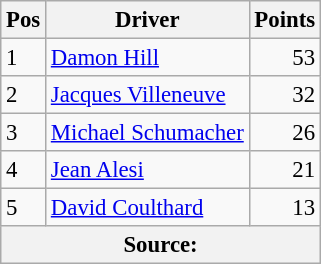<table class="wikitable" style="font-size: 95%;">
<tr>
<th>Pos</th>
<th>Driver</th>
<th>Points</th>
</tr>
<tr>
<td>1</td>
<td> <a href='#'>Damon Hill</a></td>
<td align="right">53</td>
</tr>
<tr>
<td>2</td>
<td> <a href='#'>Jacques Villeneuve</a></td>
<td align="right">32</td>
</tr>
<tr>
<td>3</td>
<td> <a href='#'>Michael Schumacher</a></td>
<td align="right">26</td>
</tr>
<tr>
<td>4</td>
<td> <a href='#'>Jean Alesi</a></td>
<td align="right">21</td>
</tr>
<tr>
<td>5</td>
<td> <a href='#'>David Coulthard</a></td>
<td align="right">13</td>
</tr>
<tr>
<th colspan=4>Source: </th>
</tr>
</table>
